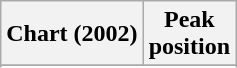<table class="wikitable sortable plainrowheaders" style="text-align:center">
<tr>
<th scope="col">Chart (2002)</th>
<th scope="col">Peak<br>position</th>
</tr>
<tr>
</tr>
<tr>
</tr>
</table>
